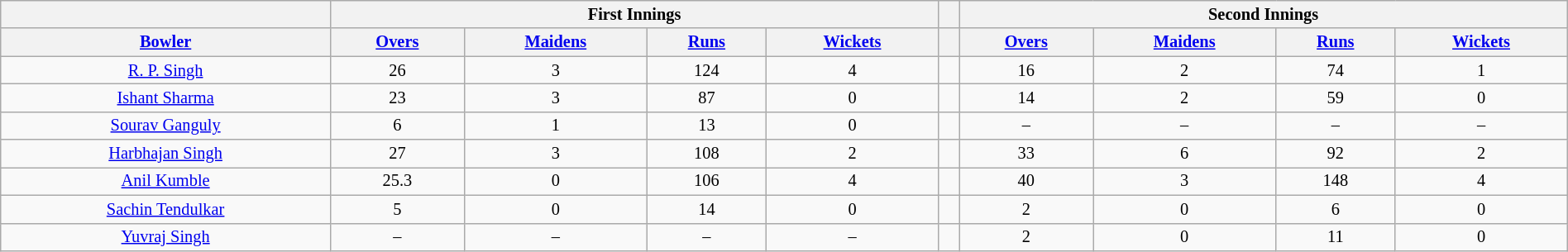<table border="1" cellpadding="1" cellspacing="0" style="font-size: 85%; border: gray solid 1px; border-collapse: collapse; text-align: center; width: 100%;" class=wikitable>
<tr>
<th></th>
<th colspan="4">First Innings</th>
<th></th>
<th colspan="4">Second Innings</th>
</tr>
<tr>
<th><a href='#'>Bowler</a></th>
<th><a href='#'>Overs</a></th>
<th><a href='#'>Maidens</a></th>
<th><a href='#'>Runs</a></th>
<th><a href='#'>Wickets</a></th>
<th></th>
<th><a href='#'>Overs</a></th>
<th><a href='#'>Maidens</a></th>
<th><a href='#'>Runs</a></th>
<th><a href='#'>Wickets</a></th>
</tr>
<tr>
<td><a href='#'>R. P. Singh</a></td>
<td>26</td>
<td>3</td>
<td>124</td>
<td>4</td>
<td></td>
<td>16</td>
<td>2</td>
<td>74</td>
<td>1</td>
</tr>
<tr>
<td><a href='#'>Ishant Sharma</a></td>
<td>23</td>
<td>3</td>
<td>87</td>
<td>0</td>
<td></td>
<td>14</td>
<td>2</td>
<td>59</td>
<td>0</td>
</tr>
<tr>
<td><a href='#'>Sourav Ganguly</a></td>
<td>6</td>
<td>1</td>
<td>13</td>
<td>0</td>
<td></td>
<td>–</td>
<td>–</td>
<td>–</td>
<td>–</td>
</tr>
<tr>
<td><a href='#'>Harbhajan Singh</a></td>
<td>27</td>
<td>3</td>
<td>108</td>
<td>2</td>
<td></td>
<td>33</td>
<td>6</td>
<td>92</td>
<td>2</td>
</tr>
<tr>
<td><a href='#'>Anil Kumble</a></td>
<td>25.3</td>
<td>0</td>
<td>106</td>
<td>4</td>
<td></td>
<td>40</td>
<td>3</td>
<td>148</td>
<td>4</td>
</tr>
<tr>
<td><a href='#'>Sachin Tendulkar</a></td>
<td>5</td>
<td>0</td>
<td>14</td>
<td>0</td>
<td></td>
<td>2</td>
<td>0</td>
<td>6</td>
<td>0</td>
</tr>
<tr>
<td><a href='#'>Yuvraj Singh</a></td>
<td>–</td>
<td>–</td>
<td>–</td>
<td>–</td>
<td></td>
<td>2</td>
<td>0</td>
<td>11</td>
<td>0</td>
</tr>
</table>
